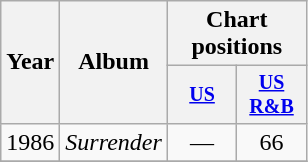<table class="wikitable" style="text-align:center;">
<tr>
<th rowspan="2">Year</th>
<th rowspan="2">Album</th>
<th colspan="2">Chart positions</th>
</tr>
<tr style="font-size:smaller;">
<th width="40"><a href='#'>US</a></th>
<th width="40"><a href='#'>US<br>R&B</a></th>
</tr>
<tr>
<td rowspan="1">1986</td>
<td align="left"><em>Surrender</em></td>
<td>—</td>
<td>66</td>
</tr>
<tr>
</tr>
</table>
